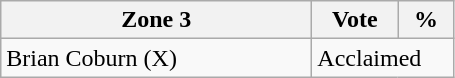<table class="wikitable">
<tr>
<th bgcolor="#DDDDFF" width="200px">Zone 3</th>
<th bgcolor="#DDDDFF" width="50px">Vote</th>
<th bgcolor="#DDDDFF" width="30px">%</th>
</tr>
<tr>
<td>Brian Coburn (X)</td>
<td colspan="2">Acclaimed</td>
</tr>
</table>
